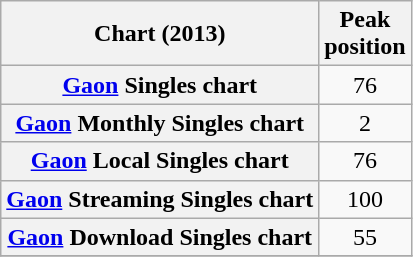<table class="wikitable sortable plainrowheaders">
<tr>
<th scope="col">Chart (2013)</th>
<th scope="col">Peak<br>position</th>
</tr>
<tr>
<th scope="row"><a href='#'>Gaon</a> Singles chart</th>
<td style="text-align:center;">76</td>
</tr>
<tr>
<th scope="row"><a href='#'>Gaon</a> Monthly Singles chart</th>
<td align="center">2</td>
</tr>
<tr>
<th scope="row"><a href='#'>Gaon</a> Local Singles chart</th>
<td align="center">76</td>
</tr>
<tr>
<th scope="row"><a href='#'>Gaon</a> Streaming Singles chart</th>
<td align="center">100</td>
</tr>
<tr>
<th scope="row"><a href='#'>Gaon</a> Download Singles chart</th>
<td align="center">55</td>
</tr>
<tr>
</tr>
</table>
